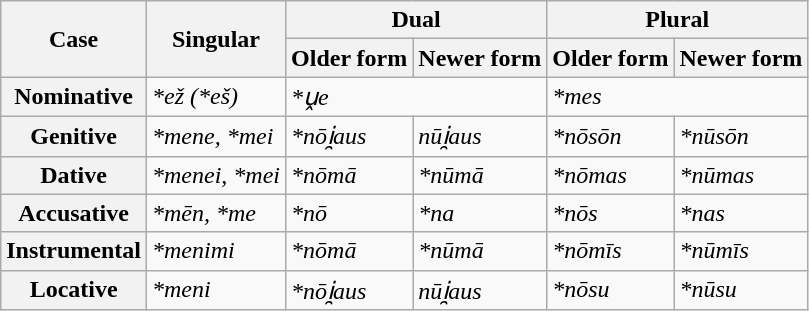<table class="wikitable">
<tr>
<th rowspan="2">Case</th>
<th rowspan="2">Singular</th>
<th colspan="2">Dual</th>
<th colspan="2">Plural</th>
</tr>
<tr>
<th>Older form</th>
<th>Newer form</th>
<th>Older form</th>
<th>Newer form</th>
</tr>
<tr>
<th>Nominative</th>
<td><em>*ež (*eš)</em></td>
<td colspan="2"><em>*ṷe</em></td>
<td colspan="2"><em>*mes</em></td>
</tr>
<tr>
<th>Genitive</th>
<td><em>*mene, *mei</em></td>
<td><em>*nōi̯aus</em></td>
<td><em>nūi̯aus</em></td>
<td><em>*nōsōn</em></td>
<td><em>*nūsōn</em></td>
</tr>
<tr>
<th>Dative</th>
<td><em>*menei, *mei</em></td>
<td><em>*nōmā</em></td>
<td><em>*nūmā</em></td>
<td><em>*nōmas</em></td>
<td><em>*nūmas</em></td>
</tr>
<tr>
<th>Accusative</th>
<td><em>*mēn, *me</em></td>
<td><em>*nō</em></td>
<td><em>*na</em></td>
<td><em>*nōs</em></td>
<td><em>*nas</em></td>
</tr>
<tr>
<th>Instrumental</th>
<td><em>*menimi</em></td>
<td><em>*nōmā</em></td>
<td><em>*nūmā</em></td>
<td><em>*nōmīs</em></td>
<td><em>*nūmīs</em></td>
</tr>
<tr>
<th>Locative</th>
<td><em>*meni</em></td>
<td><em>*nōi̯aus</em></td>
<td><em>nūi̯aus</em></td>
<td><em>*nōsu</em></td>
<td><em>*nūsu</em></td>
</tr>
</table>
